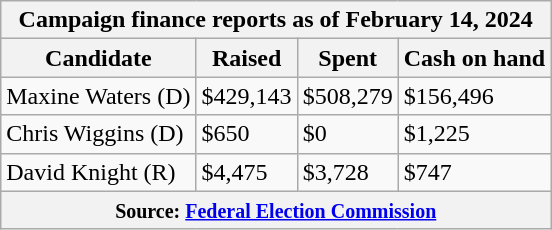<table class="wikitable sortable">
<tr>
<th colspan=4>Campaign finance reports as of February 14, 2024</th>
</tr>
<tr style="text-align:center;">
<th>Candidate</th>
<th>Raised</th>
<th>Spent</th>
<th>Cash on hand</th>
</tr>
<tr>
<td>Maxine Waters (D)</td>
<td>$429,143</td>
<td>$508,279</td>
<td>$156,496</td>
</tr>
<tr>
<td>Chris Wiggins (D)</td>
<td>$650</td>
<td>$0</td>
<td>$1,225</td>
</tr>
<tr>
<td>David Knight (R)</td>
<td>$4,475</td>
<td>$3,728</td>
<td>$747</td>
</tr>
<tr>
<th colspan="4"><small>Source: <a href='#'>Federal Election Commission</a></small></th>
</tr>
</table>
